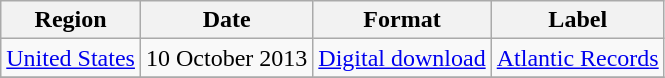<table class=wikitable>
<tr>
<th>Region</th>
<th>Date</th>
<th>Format</th>
<th>Label</th>
</tr>
<tr>
<td><a href='#'>United States</a></td>
<td>10 October 2013</td>
<td><a href='#'>Digital download</a></td>
<td><a href='#'>Atlantic Records</a></td>
</tr>
<tr>
</tr>
</table>
